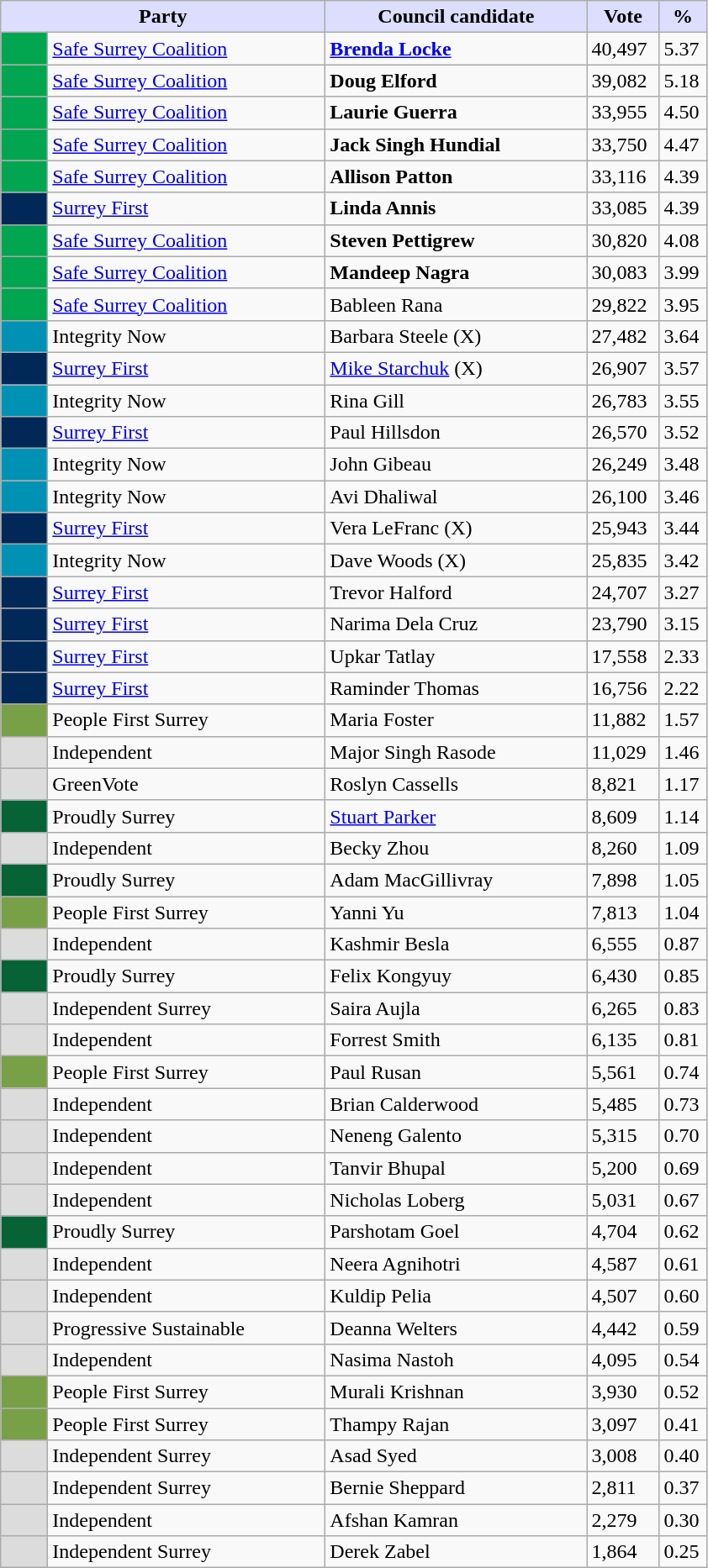<table class="wikitable">
<tr>
<th style="background:#ddf;" width="250px" colspan="2">Party</th>
<th style="background:#ddf;" width="200px">Council candidate</th>
<th style="background:#ddf;" width="50px">Vote</th>
<th style="background:#ddf;" width="30px">%</th>
</tr>
<tr>
<td style="background:#00A650;" width="30px"> </td>
<td><a href='#'>Safe Surrey Coalition</a></td>
<td><strong><a href='#'>Brenda Locke</a></strong></td>
<td>40,497</td>
<td>5.37</td>
</tr>
<tr>
<td style="background:#00A650;" width="30px"> </td>
<td><a href='#'>Safe Surrey Coalition</a></td>
<td><strong>Doug Elford</strong></td>
<td>39,082</td>
<td>5.18</td>
</tr>
<tr>
<td style="background:#00A650;" width="30px"> </td>
<td><a href='#'>Safe Surrey Coalition</a></td>
<td><strong>Laurie Guerra</strong></td>
<td>33,955</td>
<td>4.50</td>
</tr>
<tr>
<td style="background:#00A650;" width="30px"> </td>
<td><a href='#'>Safe Surrey Coalition</a></td>
<td><strong>Jack Singh Hundial</strong></td>
<td>33,750</td>
<td>4.47</td>
</tr>
<tr>
<td style="background:#00A650;" width="30px"> </td>
<td><a href='#'>Safe Surrey Coalition</a></td>
<td><strong>Allison Patton</strong></td>
<td>33,116</td>
<td>4.39</td>
</tr>
<tr>
<td style="background:#002957;" width="30px"> </td>
<td><a href='#'>Surrey First</a></td>
<td><strong>Linda Annis</strong></td>
<td>33,085</td>
<td>4.39</td>
</tr>
<tr>
<td style="background:#00A650;" width="30px"> </td>
<td><a href='#'>Safe Surrey Coalition</a></td>
<td><strong>Steven Pettigrew</strong></td>
<td>30,820</td>
<td>4.08</td>
</tr>
<tr>
<td style="background:#00A650;" width="30px"> </td>
<td><a href='#'>Safe Surrey Coalition</a></td>
<td><strong>Mandeep Nagra</strong></td>
<td>30,083</td>
<td>3.99</td>
</tr>
<tr>
<td style="background:#00A650;" width="30px"> </td>
<td><a href='#'>Safe Surrey Coalition</a></td>
<td>Bableen Rana</td>
<td>29,822</td>
<td>3.95</td>
</tr>
<tr>
<td style="background:#0092B4;" width="30px"> </td>
<td>Integrity Now</td>
<td>Barbara Steele (X)</td>
<td>27,482</td>
<td>3.64</td>
</tr>
<tr>
<td style="background:#002957;" width="30px"> </td>
<td><a href='#'>Surrey First</a></td>
<td><a href='#'>Mike Starchuk</a> (X)</td>
<td>26,907</td>
<td>3.57</td>
</tr>
<tr>
<td style="background:#0092B4;" width="30px"> </td>
<td>Integrity Now</td>
<td>Rina Gill</td>
<td>26,783</td>
<td>3.55</td>
</tr>
<tr>
<td style="background:#002957;" width="30px"> </td>
<td><a href='#'>Surrey First</a></td>
<td>Paul Hillsdon</td>
<td>26,570</td>
<td>3.52</td>
</tr>
<tr>
<td style="background:#0092B4;" width="30px"> </td>
<td>Integrity Now</td>
<td>John Gibeau</td>
<td>26,249</td>
<td>3.48</td>
</tr>
<tr>
<td style="background:#0092B4;" width="30px"> </td>
<td>Integrity Now</td>
<td>Avi Dhaliwal</td>
<td>26,100</td>
<td>3.46</td>
</tr>
<tr>
<td style="background:#002957;" width="30px"> </td>
<td><a href='#'>Surrey First</a></td>
<td>Vera LeFranc (X)</td>
<td>25,943</td>
<td>3.44</td>
</tr>
<tr>
<td style="background:#0092B4;" width="30px"> </td>
<td>Integrity Now</td>
<td>Dave Woods (X)</td>
<td>25,835</td>
<td>3.42</td>
</tr>
<tr>
<td style="background:#002957;" width="30px"> </td>
<td><a href='#'>Surrey First</a></td>
<td>Trevor Halford</td>
<td>24,707</td>
<td>3.27</td>
</tr>
<tr>
<td style="background:#002957;" width="30px"> </td>
<td><a href='#'>Surrey First</a></td>
<td>Narima Dela Cruz</td>
<td>23,790</td>
<td>3.15</td>
</tr>
<tr>
<td style="background:#002957;" width="30px"> </td>
<td><a href='#'>Surrey First</a></td>
<td>Upkar Tatlay</td>
<td>17,558</td>
<td>2.33</td>
</tr>
<tr>
<td style="background:#002957;" width="30px"> </td>
<td><a href='#'>Surrey First</a></td>
<td>Raminder Thomas</td>
<td>16,756</td>
<td>2.22</td>
</tr>
<tr>
<td style="background:#78A047;" width="30px"> </td>
<td>People First Surrey</td>
<td>Maria Foster</td>
<td>11,882</td>
<td>1.57</td>
</tr>
<tr>
<td style="background:gainsboro" width="30px"> </td>
<td>Independent</td>
<td>Major Singh Rasode</td>
<td>11,029</td>
<td>1.46</td>
</tr>
<tr>
<td style="background:gainsboro" width="30px"> </td>
<td>GreenVote</td>
<td>Roslyn Cassells</td>
<td>8,821</td>
<td>1.17</td>
</tr>
<tr>
<td style="background:#066335;" width="30px"> </td>
<td>Proudly Surrey</td>
<td><a href='#'>Stuart Parker</a></td>
<td>8,609</td>
<td>1.14</td>
</tr>
<tr>
<td style="background:gainsboro" width="30px"> </td>
<td>Independent</td>
<td>Becky Zhou</td>
<td>8,260</td>
<td>1.09</td>
</tr>
<tr>
<td style="background:#066335;" width="30px"> </td>
<td>Proudly Surrey</td>
<td>Adam MacGillivray</td>
<td>7,898</td>
<td>1.05</td>
</tr>
<tr>
<td style="background:#78A047;" width="30px"> </td>
<td>People First Surrey</td>
<td>Yanni Yu</td>
<td>7,813</td>
<td>1.04</td>
</tr>
<tr>
<td style="background:gainsboro" width="30px"> </td>
<td>Independent</td>
<td>Kashmir Besla</td>
<td>6,555</td>
<td>0.87</td>
</tr>
<tr>
<td style="background:#066335;" width="30px"> </td>
<td>Proudly Surrey</td>
<td>Felix Kongyuy</td>
<td>6,430</td>
<td>0.85</td>
</tr>
<tr>
<td style="background:gainsboro" width="30px"> </td>
<td>Independent Surrey</td>
<td>Saira Aujla</td>
<td>6,265</td>
<td>0.83</td>
</tr>
<tr>
<td style="background:gainsboro" width="30px"> </td>
<td>Independent</td>
<td>Forrest Smith</td>
<td>6,135</td>
<td>0.81</td>
</tr>
<tr>
<td style="background:#78A047;" width="30px"> </td>
<td>People First Surrey</td>
<td>Paul Rusan</td>
<td>5,561</td>
<td>0.74</td>
</tr>
<tr>
<td style="background:gainsboro" width="30px"> </td>
<td>Independent</td>
<td>Brian Calderwood</td>
<td>5,485</td>
<td>0.73</td>
</tr>
<tr>
<td style="background:gainsboro" width="30px"> </td>
<td>Independent</td>
<td>Neneng Galento</td>
<td>5,315</td>
<td>0.70</td>
</tr>
<tr>
<td style="background:gainsboro" width="30px"> </td>
<td>Independent</td>
<td>Tanvir Bhupal</td>
<td>5,200</td>
<td>0.69</td>
</tr>
<tr>
<td style="background:gainsboro" width="30px"> </td>
<td>Independent</td>
<td>Nicholas Loberg</td>
<td>5,031</td>
<td>0.67</td>
</tr>
<tr>
<td style="background:#066335;" width="30px"> </td>
<td>Proudly Surrey</td>
<td>Parshotam Goel</td>
<td>4,704</td>
<td>0.62</td>
</tr>
<tr>
<td style="background:gainsboro" width="30px"> </td>
<td>Independent</td>
<td>Neera Agnihotri</td>
<td>4,587</td>
<td>0.61</td>
</tr>
<tr>
<td style="background:gainsboro" width="30px"> </td>
<td>Independent</td>
<td>Kuldip Pelia</td>
<td>4,507</td>
<td>0.60</td>
</tr>
<tr>
<td style="background:gainsboro" width="30px"> </td>
<td>Progressive Sustainable</td>
<td>Deanna Welters</td>
<td>4,442</td>
<td>0.59</td>
</tr>
<tr>
<td style="background:gainsboro" width="30px"> </td>
<td>Independent</td>
<td>Nasima Nastoh</td>
<td>4,095</td>
<td>0.54</td>
</tr>
<tr>
<td style="background:#78A047;" width="30px"> </td>
<td>People First Surrey</td>
<td>Murali Krishnan</td>
<td>3,930</td>
<td>0.52</td>
</tr>
<tr>
<td style="background:#78A047;" width="30px"> </td>
<td>People First Surrey</td>
<td>Thampy Rajan</td>
<td>3,097</td>
<td>0.41</td>
</tr>
<tr>
<td style="background:gainsboro" width="30px"> </td>
<td>Independent Surrey</td>
<td>Asad Syed</td>
<td>3,008</td>
<td>0.40</td>
</tr>
<tr>
<td style="background:gainsboro" width="30px"> </td>
<td>Independent Surrey</td>
<td>Bernie Sheppard</td>
<td>2,811</td>
<td>0.37</td>
</tr>
<tr>
<td style="background:gainsboro" width="30px"> </td>
<td>Independent</td>
<td>Afshan Kamran</td>
<td>2,279</td>
<td>0.30</td>
</tr>
<tr>
<td style="background:gainsboro" width="30px"> </td>
<td>Independent Surrey</td>
<td>Derek Zabel</td>
<td>1,864</td>
<td>0.25</td>
</tr>
</table>
